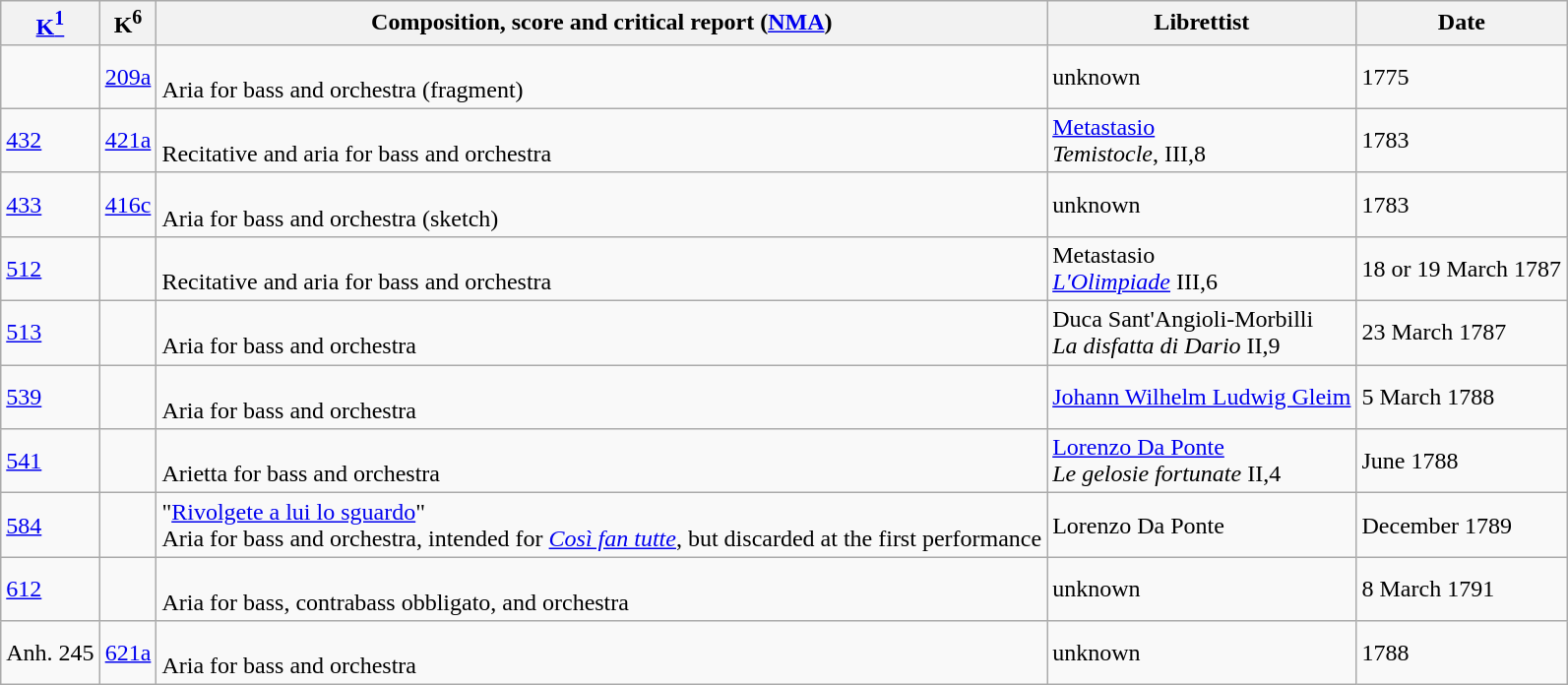<table class="sortable wikitable">
<tr>
<th><a href='#'>K<sup>1</sup></a></th>
<th class="unsortable">K<sup>6</sup></th>
<th class="unsortable">Composition, score and critical report (<a href='#'>NMA</a>)</th>
<th class="unsortable">Librettist</th>
<th>Date</th>
</tr>
<tr>
<td> </td>
<td><a href='#'>209a</a></td>
<td><br>Aria for bass and orchestra (fragment)</td>
<td>unknown</td>
<td>1775</td>
</tr>
<tr>
<td><a href='#'>432</a></td>
<td><a href='#'>421a</a></td>
<td><br>Recitative and aria for bass and orchestra</td>
<td><a href='#'>Metastasio</a><br><em>Temistocle</em>, III,8</td>
<td>1783</td>
</tr>
<tr>
<td><a href='#'>433</a></td>
<td><a href='#'>416c</a></td>
<td><br>Aria for bass and orchestra (sketch)</td>
<td>unknown</td>
<td>1783</td>
</tr>
<tr>
<td><a href='#'>512</a></td>
<td> </td>
<td><br>Recitative and aria for bass and orchestra</td>
<td>Metastasio<br><em><a href='#'>L'Olimpiade</a></em> III,6</td>
<td>18 or 19 March 1787</td>
</tr>
<tr>
<td><a href='#'>513</a></td>
<td> </td>
<td><br>Aria for bass and orchestra</td>
<td>Duca Sant'Angioli-Morbilli<br><em>La disfatta di Dario</em> II,9</td>
<td>23 March 1787</td>
</tr>
<tr>
<td><a href='#'>539</a></td>
<td> </td>
<td><br>Aria for bass and orchestra</td>
<td><a href='#'>Johann Wilhelm Ludwig Gleim</a></td>
<td>5 March 1788</td>
</tr>
<tr>
<td><a href='#'>541</a></td>
<td> </td>
<td><br>Arietta for bass and orchestra</td>
<td><a href='#'>Lorenzo Da Ponte</a><br><em>Le gelosie fortunate</em> II,4</td>
<td>June 1788</td>
</tr>
<tr>
<td><a href='#'>584</a></td>
<td> </td>
<td>"<a href='#'>Rivolgete a lui lo sguardo</a>"<br>Aria for bass and orchestra, intended for <em><a href='#'>Così fan tutte</a></em>, but discarded at the first performance</td>
<td>Lorenzo Da Ponte</td>
<td>December 1789</td>
</tr>
<tr>
<td><a href='#'>612</a></td>
<td> </td>
<td><br>Aria for bass, contrabass obbligato, and orchestra</td>
<td>unknown</td>
<td>8 March 1791</td>
</tr>
<tr>
<td>Anh. 245</td>
<td><a href='#'>621a</a></td>
<td><br>Aria for bass and orchestra</td>
<td>unknown</td>
<td>1788</td>
</tr>
</table>
